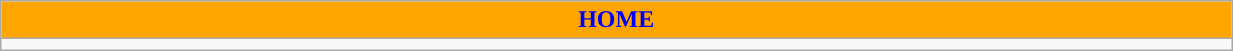<table class="wikitable collapsible collapsed" style="width:65%">
<tr>
<th colspan=6 ! style="color:blue; background:orange">HOME</th>
</tr>
<tr>
<td></td>
</tr>
</table>
